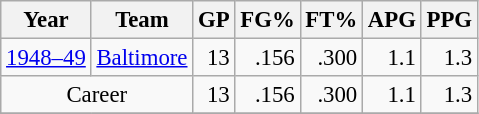<table class="wikitable sortable" style="font-size:95%; text-align:right;">
<tr>
<th>Year</th>
<th>Team</th>
<th>GP</th>
<th>FG%</th>
<th>FT%</th>
<th>APG</th>
<th>PPG</th>
</tr>
<tr>
<td style="text-align:left;"><a href='#'>1948–49</a></td>
<td style="text-align:left;"><a href='#'>Baltimore</a></td>
<td>13</td>
<td>.156</td>
<td>.300</td>
<td>1.1</td>
<td>1.3</td>
</tr>
<tr>
<td style="text-align:center;" colspan="2">Career</td>
<td>13</td>
<td>.156</td>
<td>.300</td>
<td>1.1</td>
<td>1.3</td>
</tr>
<tr>
</tr>
</table>
